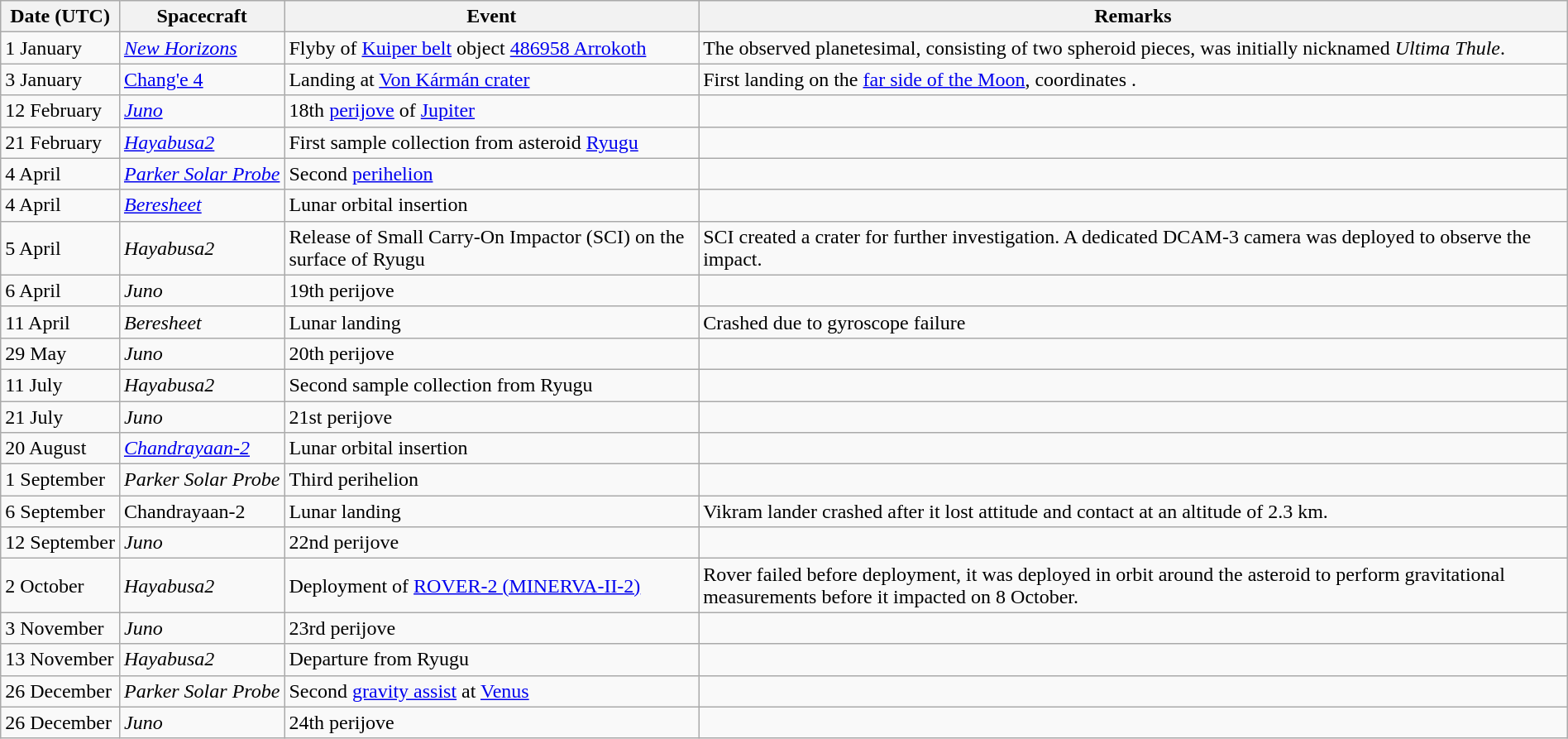<table class="wikitable" style="width:100%;">
<tr>
<th>Date (UTC)</th>
<th>Spacecraft</th>
<th>Event</th>
<th>Remarks</th>
</tr>
<tr>
<td>1 January</td>
<td><em><a href='#'>New Horizons</a></em></td>
<td>Flyby of <a href='#'>Kuiper belt</a> object <a href='#'>486958 Arrokoth</a></td>
<td>The observed planetesimal, consisting of two spheroid pieces, was initially nicknamed <em>Ultima Thule</em>.</td>
</tr>
<tr>
<td>3 January</td>
<td><a href='#'>Chang'e 4</a></td>
<td>Landing at <a href='#'>Von Kármán crater</a></td>
<td>First landing on the <a href='#'>far side of the Moon</a>, coordinates .</td>
</tr>
<tr>
<td>12 February</td>
<td><a href='#'><em>Juno</em></a></td>
<td>18th <a href='#'>perijove</a> of <a href='#'>Jupiter</a></td>
<td></td>
</tr>
<tr>
<td>21 February</td>
<td><em><a href='#'>Hayabusa2</a></em></td>
<td>First sample collection from asteroid <a href='#'>Ryugu</a></td>
<td></td>
</tr>
<tr>
<td>4 April</td>
<td nowrap><em><a href='#'>Parker Solar Probe</a></em></td>
<td>Second <a href='#'>perihelion</a></td>
<td></td>
</tr>
<tr>
<td>4 April</td>
<td><em><a href='#'>Beresheet</a></em></td>
<td>Lunar orbital insertion</td>
<td></td>
</tr>
<tr>
<td>5 April</td>
<td><em>Hayabusa2</em></td>
<td>Release of Small Carry-On Impactor (SCI) on the surface of Ryugu</td>
<td>SCI created a crater for further investigation. A dedicated DCAM-3 camera was deployed to observe the impact.</td>
</tr>
<tr>
<td>6 April</td>
<td><em>Juno</em></td>
<td>19th perijove</td>
<td></td>
</tr>
<tr>
<td>11 April</td>
<td><em>Beresheet</em></td>
<td>Lunar landing</td>
<td>Crashed due to gyroscope failure</td>
</tr>
<tr>
<td>29 May</td>
<td><em>Juno</em></td>
<td>20th perijove</td>
<td></td>
</tr>
<tr>
<td>11 July</td>
<td><em>Hayabusa2</em></td>
<td>Second sample collection from Ryugu</td>
<td></td>
</tr>
<tr>
<td>21 July</td>
<td><em>Juno</em></td>
<td>21st perijove</td>
<td></td>
</tr>
<tr>
<td>20 August</td>
<td nowrap><em><a href='#'>Chandrayaan-2</a></em></td>
<td>Lunar orbital insertion</td>
<td></td>
</tr>
<tr>
<td>1 September</td>
<td><em>Parker Solar Probe</em></td>
<td>Third perihelion</td>
<td></td>
</tr>
<tr>
<td>6 September</td>
<td>Chandrayaan-2</td>
<td>Lunar landing</td>
<td>Vikram lander crashed after it lost attitude and contact at an altitude of 2.3 km.</td>
</tr>
<tr>
<td nowrap>12 September</td>
<td><em>Juno</em></td>
<td>22nd perijove</td>
<td></td>
</tr>
<tr>
<td>2 October</td>
<td><em>Hayabusa2</em></td>
<td>Deployment of <a href='#'>ROVER-2 (MINERVA-II-2)</a></td>
<td>Rover failed before deployment, it was deployed in orbit around the asteroid to perform gravitational measurements before it impacted on 8 October.</td>
</tr>
<tr>
<td>3 November</td>
<td><em>Juno</em></td>
<td>23rd perijove</td>
<td></td>
</tr>
<tr>
<td>13 November</td>
<td><em>Hayabusa2</em></td>
<td>Departure from Ryugu</td>
<td></td>
</tr>
<tr>
<td>26 December</td>
<td><em>Parker Solar Probe</em></td>
<td>Second <a href='#'>gravity assist</a> at <a href='#'>Venus</a></td>
<td></td>
</tr>
<tr>
<td>26 December</td>
<td><em>Juno</em></td>
<td>24th perijove</td>
<td></td>
</tr>
</table>
